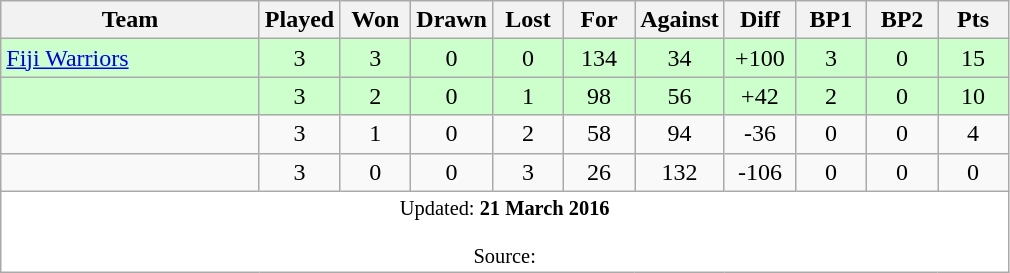<table class="wikitable">
<tr>
<th width=165>Team</th>
<th width=40>Played</th>
<th width=40>Won</th>
<th width=40>Drawn</th>
<th width=40>Lost</th>
<th width=40>For</th>
<th width=40>Against</th>
<th width=40>Diff</th>
<th width=40>BP1</th>
<th width=40>BP2</th>
<th width=40>Pts</th>
</tr>
<tr style="background:#cfc; text-align:center;">
<td align=left><a href='#'>Fiji Warriors</a></td>
<td>3</td>
<td>3</td>
<td>0</td>
<td>0</td>
<td>134</td>
<td>34</td>
<td>+100</td>
<td>3</td>
<td>0</td>
<td>15</td>
</tr>
<tr style="background:#cfc; text-align:center;">
<td align=left></td>
<td>3</td>
<td>2</td>
<td>0</td>
<td>1</td>
<td>98</td>
<td>56</td>
<td>+42</td>
<td>2</td>
<td>0</td>
<td>10</td>
</tr>
<tr style="text-align:center;">
<td align=left></td>
<td>3</td>
<td>1</td>
<td>0</td>
<td>2</td>
<td>58</td>
<td>94</td>
<td>-36</td>
<td>0</td>
<td>0</td>
<td>4</td>
</tr>
<tr style="text-align:center;">
<td align=left></td>
<td>3</td>
<td>0</td>
<td>0</td>
<td>3</td>
<td>26</td>
<td>132</td>
<td>-106</td>
<td>0</td>
<td>0</td>
<td>0</td>
</tr>
<tr bgcolor="#ffffff" align=center>
<td colspan="15" style="font-size:85%;">Updated: <strong>21 March 2016</strong><br><br>Source: <br></td>
</tr>
</table>
